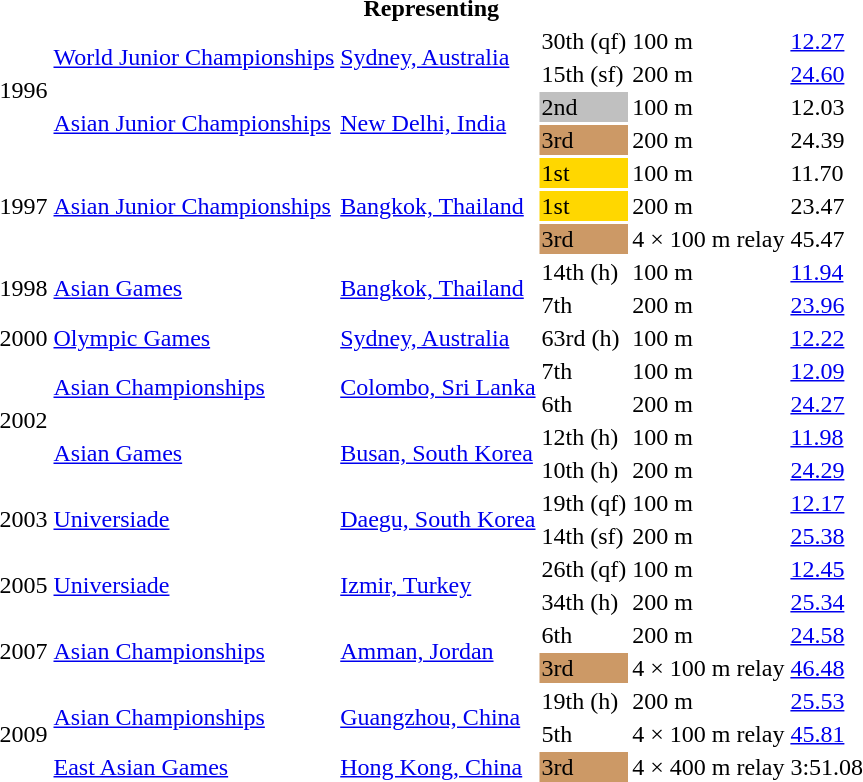<table>
<tr>
<th colspan="6">Representing </th>
</tr>
<tr>
<td rowspan=4>1996</td>
<td rowspan=2><a href='#'>World Junior Championships</a></td>
<td rowspan=2><a href='#'>Sydney, Australia</a></td>
<td>30th (qf)</td>
<td>100 m</td>
<td><a href='#'>12.27</a></td>
</tr>
<tr>
<td>15th (sf)</td>
<td>200 m</td>
<td><a href='#'>24.60</a></td>
</tr>
<tr>
<td rowspan=2><a href='#'>Asian Junior Championships</a></td>
<td rowspan=2><a href='#'>New Delhi, India</a></td>
<td bgcolor=silver>2nd</td>
<td>100 m</td>
<td>12.03</td>
</tr>
<tr>
<td bgcolor=cc9966>3rd</td>
<td>200 m</td>
<td>24.39</td>
</tr>
<tr>
<td rowspan=3>1997</td>
<td rowspan=3><a href='#'>Asian Junior Championships</a></td>
<td rowspan=3><a href='#'>Bangkok, Thailand</a></td>
<td bgcolor=gold>1st</td>
<td>100 m</td>
<td>11.70</td>
</tr>
<tr>
<td bgcolor=gold>1st</td>
<td>200 m</td>
<td>23.47</td>
</tr>
<tr>
<td bgcolor=cc9966>3rd</td>
<td>4 × 100 m relay</td>
<td>45.47</td>
</tr>
<tr>
<td rowspan=2>1998</td>
<td rowspan=2><a href='#'>Asian Games</a></td>
<td rowspan=2><a href='#'>Bangkok, Thailand</a></td>
<td>14th (h)</td>
<td>100 m</td>
<td><a href='#'>11.94</a></td>
</tr>
<tr>
<td>7th</td>
<td>200 m</td>
<td><a href='#'>23.96</a></td>
</tr>
<tr>
<td>2000</td>
<td><a href='#'>Olympic Games</a></td>
<td><a href='#'>Sydney, Australia</a></td>
<td>63rd (h)</td>
<td>100 m</td>
<td><a href='#'>12.22</a></td>
</tr>
<tr>
<td rowspan=4>2002</td>
<td rowspan=2><a href='#'>Asian Championships</a></td>
<td rowspan=2><a href='#'>Colombo, Sri Lanka</a></td>
<td>7th</td>
<td>100 m</td>
<td><a href='#'>12.09</a></td>
</tr>
<tr>
<td>6th</td>
<td>200 m</td>
<td><a href='#'>24.27</a></td>
</tr>
<tr>
<td rowspan=2><a href='#'>Asian Games</a></td>
<td rowspan=2><a href='#'>Busan, South Korea</a></td>
<td>12th (h)</td>
<td>100 m</td>
<td><a href='#'>11.98</a></td>
</tr>
<tr>
<td>10th (h)</td>
<td>200 m</td>
<td><a href='#'>24.29</a></td>
</tr>
<tr>
<td rowspan=2>2003</td>
<td rowspan=2><a href='#'>Universiade</a></td>
<td rowspan=2><a href='#'>Daegu, South Korea</a></td>
<td>19th (qf)</td>
<td>100 m</td>
<td><a href='#'>12.17</a></td>
</tr>
<tr>
<td>14th (sf)</td>
<td>200 m</td>
<td><a href='#'>25.38</a></td>
</tr>
<tr>
<td rowspan=2>2005</td>
<td rowspan=2><a href='#'>Universiade</a></td>
<td rowspan=2><a href='#'>Izmir, Turkey</a></td>
<td>26th (qf)</td>
<td>100 m</td>
<td><a href='#'>12.45</a></td>
</tr>
<tr>
<td>34th (h)</td>
<td>200 m</td>
<td><a href='#'>25.34</a></td>
</tr>
<tr>
<td rowspan=2>2007</td>
<td rowspan=2><a href='#'>Asian Championships</a></td>
<td rowspan=2><a href='#'>Amman, Jordan</a></td>
<td>6th</td>
<td>200 m</td>
<td><a href='#'>24.58</a></td>
</tr>
<tr>
<td bgcolor=cc9966>3rd</td>
<td>4 × 100 m relay</td>
<td><a href='#'>46.48</a></td>
</tr>
<tr>
<td rowspan=3>2009</td>
<td rowspan=2><a href='#'>Asian Championships</a></td>
<td rowspan=2><a href='#'>Guangzhou, China</a></td>
<td>19th (h)</td>
<td>200 m</td>
<td><a href='#'>25.53</a></td>
</tr>
<tr>
<td>5th</td>
<td>4 × 100 m relay</td>
<td><a href='#'>45.81</a></td>
</tr>
<tr>
<td><a href='#'>East Asian Games</a></td>
<td><a href='#'>Hong Kong, China</a></td>
<td bgcolor=cc9966>3rd</td>
<td>4 × 400 m relay</td>
<td>3:51.08</td>
</tr>
</table>
